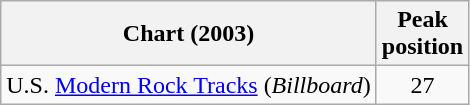<table class="wikitable">
<tr>
<th>Chart (2003)</th>
<th>Peak<br>position</th>
</tr>
<tr>
<td>U.S. <a href='#'>Modern Rock Tracks</a> (<em>Billboard</em>)</td>
<td align="center">27</td>
</tr>
</table>
